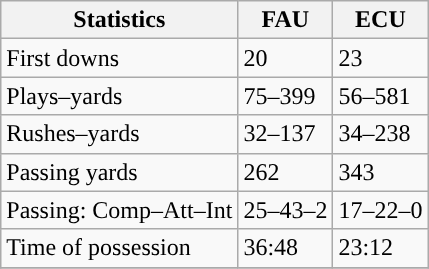<table class="wikitable" style="float: left;">
<tr>
<th>Statistics</th>
<th>FAU</th>
<th>ECU</th>
</tr>
<tr>
<td>First downs</td>
<td>20</td>
<td>23</td>
</tr>
<tr>
<td>Plays–yards</td>
<td>75–399</td>
<td>56–581</td>
</tr>
<tr>
<td>Rushes–yards</td>
<td>32–137</td>
<td>34–238</td>
</tr>
<tr>
<td>Passing yards</td>
<td>262</td>
<td>343</td>
</tr>
<tr>
<td>Passing: Comp–Att–Int</td>
<td>25–43–2</td>
<td>17–22–0</td>
</tr>
<tr>
<td>Time of possession</td>
<td>36:48</td>
<td>23:12</td>
</tr>
<tr>
</tr>
</table>
